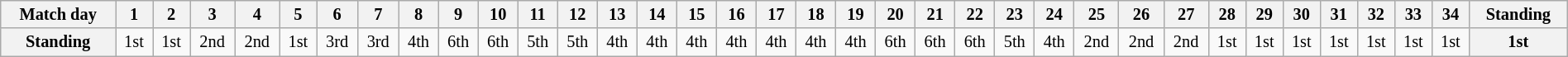<table class="wikitable" style="width:100%; font-size:85%;">
<tr valign=top>
<th align=center>Match day</th>
<th align=center>1</th>
<th align=center>2</th>
<th align=center>3</th>
<th align=center>4</th>
<th align=center>5</th>
<th align=center>6</th>
<th align=center>7</th>
<th align=center>8</th>
<th align=center>9</th>
<th align=center>10</th>
<th align=center>11</th>
<th align=center>12</th>
<th align=center>13</th>
<th align=center>14</th>
<th align=center>15</th>
<th align=center>16</th>
<th align=center>17</th>
<th align=center>18</th>
<th align=center>19</th>
<th align=center>20</th>
<th align=center>21</th>
<th align=center>22</th>
<th align=center>23</th>
<th align=center>24</th>
<th align=center>25</th>
<th align=center>26</th>
<th align=center>27</th>
<th align=center>28</th>
<th align=center>29</th>
<th align=center>30</th>
<th align=center>31</th>
<th align=center>32</th>
<th align=center>33</th>
<th align=center>34</th>
<th align=center><strong>Standing</strong></th>
</tr>
<tr>
<th align=center>Standing</th>
<td align=center>1st</td>
<td align=center>1st</td>
<td align=center>2nd</td>
<td align=center>2nd</td>
<td align=center>1st</td>
<td align=center>3rd</td>
<td align=center>3rd</td>
<td align=center>4th</td>
<td align=center>6th</td>
<td align=center>6th</td>
<td align=center>5th</td>
<td align=center>5th</td>
<td align=center>4th</td>
<td align=center>4th</td>
<td align=center>4th</td>
<td align=center>4th</td>
<td align=center>4th</td>
<td align=center>4th</td>
<td align=center>4th</td>
<td align=center>6th</td>
<td align=center>6th</td>
<td align=center>6th</td>
<td align=center>5th</td>
<td align=center>4th</td>
<td align=center>2nd</td>
<td align=center>2nd</td>
<td align=center>2nd</td>
<td align=center>1st</td>
<td align=center>1st</td>
<td align=center>1st</td>
<td align=center>1st</td>
<td align=center>1st</td>
<td align=center>1st</td>
<td align=center>1st</td>
<th align=center><strong>1st</strong></th>
</tr>
</table>
